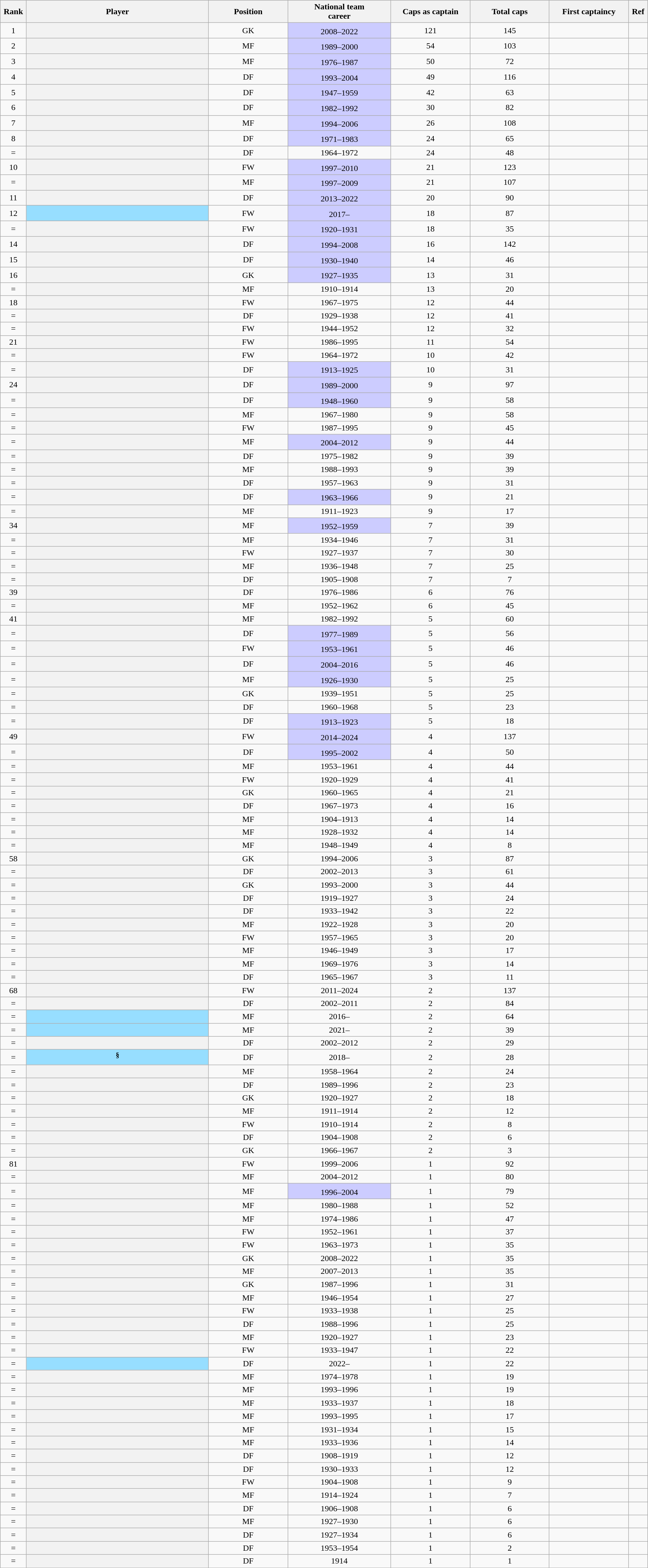<table class="wikitable plainrowheaders sortable" style="text-align: center;">
<tr>
<th scope="col" class="unsortable" style="width:2%;">Rank</th>
<th scope="col" style="width:23%;">Player</th>
<th scope="col" style="width:10%;">Position</th>
<th scope="col" style="width:13%;">National team <br> career</th>
<th scope="col" style="width:10%;">Caps as captain</th>
<th scope="col" style="width:10%;">Total caps</th>
<th scope="col" style="width:10%;">First captaincy</th>
<th scope="col" class="unsortable" style="width:2%;">Ref</th>
</tr>
<tr>
<td>1</td>
<th scope="row"></th>
<td>GK</td>
<td style="background:#ccf;">2008–2022<sup></sup></td>
<td>121</td>
<td>145</td>
<td></td>
<td></td>
</tr>
<tr>
<td>2</td>
<th scope="row"></th>
<td>MF</td>
<td style="background:#ccf;">1989–2000<sup></sup></td>
<td>54</td>
<td>103</td>
<td></td>
<td></td>
</tr>
<tr>
<td>3</td>
<th scope="row"></th>
<td>MF</td>
<td style="background:#ccf;">1976–1987<sup></sup></td>
<td>50</td>
<td>72</td>
<td></td>
<td></td>
</tr>
<tr>
<td>4</td>
<th scope="row"></th>
<td>DF</td>
<td style="background:#ccf;">1993–2004<sup></sup></td>
<td>49</td>
<td>116</td>
<td></td>
<td></td>
</tr>
<tr>
<td>5</td>
<th scope="row"></th>
<td>DF</td>
<td style="background:#ccf;">1947–1959<sup></sup></td>
<td>42</td>
<td>63</td>
<td></td>
<td></td>
</tr>
<tr>
<td>6</td>
<th scope="row"></th>
<td>DF</td>
<td style="background:#ccf;">1982–1992<sup></sup></td>
<td>30</td>
<td>82</td>
<td></td>
<td></td>
</tr>
<tr>
<td>7</td>
<th scope="row"></th>
<td>MF</td>
<td style="background:#ccf;">1994–2006<sup></sup></td>
<td>26</td>
<td>108</td>
<td></td>
<td></td>
</tr>
<tr>
<td>8</td>
<th scope="row"></th>
<td>DF</td>
<td style="background:#ccf;">1971–1983<sup></sup></td>
<td>24</td>
<td>65</td>
<td></td>
<td></td>
</tr>
<tr>
<td>=</td>
<th scope="row"></th>
<td>DF</td>
<td>1964–1972</td>
<td>24</td>
<td>48</td>
<td></td>
<td></td>
</tr>
<tr>
<td>10</td>
<th scope="row"></th>
<td>FW</td>
<td style="background:#ccf;">1997–2010<sup></sup></td>
<td>21</td>
<td>123</td>
<td></td>
<td></td>
</tr>
<tr>
<td>=</td>
<th scope="row"></th>
<td>MF</td>
<td style="background:#ccf;">1997–2009<sup></sup></td>
<td>21</td>
<td>107</td>
<td></td>
<td></td>
</tr>
<tr>
<td>11</td>
<th scope="row" style="background:#97ccf;"></th>
<td>DF</td>
<td style="background:#ccf;">2013–2022<sup></sup></td>
<td>20</td>
<td>90</td>
<td></td>
<td></td>
</tr>
<tr>
<td>12</td>
<th scope="row" style="background:#97deff;"></th>
<td>FW</td>
<td style="background:#ccf;">2017–<sup></sup></td>
<td>18</td>
<td>87</td>
<td></td>
<td></td>
</tr>
<tr>
<td>=</td>
<th scope="row"></th>
<td>FW</td>
<td style="background:#ccf;">1920–1931<sup></sup></td>
<td>18</td>
<td>35</td>
<td></td>
<td></td>
</tr>
<tr>
<td>14</td>
<th scope="row"></th>
<td>DF</td>
<td style="background:#ccf;">1994–2008<sup></sup></td>
<td>16</td>
<td>142</td>
<td></td>
<td></td>
</tr>
<tr>
<td>15</td>
<th scope="row"></th>
<td>DF</td>
<td style="background:#ccf;">1930–1940<sup></sup></td>
<td>14</td>
<td>46</td>
<td></td>
<td></td>
</tr>
<tr>
<td>16</td>
<th scope="row"></th>
<td>GK</td>
<td style="background:#ccf;">1927–1935<sup></sup></td>
<td>13</td>
<td>31</td>
<td></td>
<td></td>
</tr>
<tr>
<td>=</td>
<th scope="row"></th>
<td>MF</td>
<td>1910–1914</td>
<td>13</td>
<td>20</td>
<td></td>
<td></td>
</tr>
<tr>
<td>18</td>
<th scope="row"></th>
<td>FW</td>
<td>1967–1975</td>
<td>12</td>
<td>44</td>
<td></td>
<td></td>
</tr>
<tr>
<td>=</td>
<th scope="row"></th>
<td>DF</td>
<td>1929–1938</td>
<td>12</td>
<td>41</td>
<td></td>
<td></td>
</tr>
<tr>
<td>=</td>
<th scope="row"></th>
<td>FW</td>
<td>1944–1952</td>
<td>12</td>
<td>32</td>
<td></td>
<td></td>
</tr>
<tr>
<td>21</td>
<th scope="row"></th>
<td>FW</td>
<td>1986–1995</td>
<td>11</td>
<td>54</td>
<td></td>
<td></td>
</tr>
<tr>
<td>=</td>
<th scope="row"></th>
<td>FW</td>
<td>1964–1972</td>
<td>10</td>
<td>42</td>
<td></td>
<td></td>
</tr>
<tr>
<td>=</td>
<th scope="row"></th>
<td>DF</td>
<td style="background:#ccf;">1913–1925<sup></sup></td>
<td>10</td>
<td>31</td>
<td></td>
<td></td>
</tr>
<tr>
<td>24</td>
<th scope="row"></th>
<td>DF</td>
<td style="background:#ccf;">1989–2000<sup></sup></td>
<td>9</td>
<td>97</td>
<td></td>
<td></td>
</tr>
<tr>
<td>=</td>
<th scope="row"></th>
<td>DF</td>
<td style="background:#ccf;">1948–1960<sup></sup></td>
<td>9</td>
<td>58</td>
<td></td>
<td></td>
</tr>
<tr>
<td>=</td>
<th scope="row"></th>
<td>MF</td>
<td>1967–1980</td>
<td>9</td>
<td>58</td>
<td></td>
<td></td>
</tr>
<tr>
<td>=</td>
<th scope="row"></th>
<td>FW</td>
<td>1987–1995</td>
<td>9</td>
<td>45</td>
<td></td>
<td></td>
</tr>
<tr>
<td>=</td>
<th scope="row"></th>
<td>MF</td>
<td style="background:#ccf;">2004–2012<sup></sup></td>
<td>9</td>
<td>44</td>
<td></td>
<td></td>
</tr>
<tr>
<td>=</td>
<th scope="row"></th>
<td>DF</td>
<td>1975–1982</td>
<td>9</td>
<td>39</td>
<td></td>
<td></td>
</tr>
<tr>
<td>=</td>
<th scope="row"></th>
<td>MF</td>
<td>1988–1993</td>
<td>9</td>
<td>39</td>
<td></td>
<td></td>
</tr>
<tr>
<td>=</td>
<th scope="row"></th>
<td>DF</td>
<td>1957–1963</td>
<td>9</td>
<td>31</td>
<td></td>
<td></td>
</tr>
<tr>
<td>=</td>
<th scope="row"></th>
<td>DF</td>
<td style="background:#ccf;">1963–1966<sup></sup></td>
<td>9</td>
<td>21</td>
<td></td>
<td></td>
</tr>
<tr>
<td>=</td>
<th scope="row"></th>
<td>MF</td>
<td>1911–1923</td>
<td>9</td>
<td>17</td>
<td></td>
<td></td>
</tr>
<tr>
<td>34</td>
<th scope="row"></th>
<td>MF</td>
<td style="background:#ccf;">1952–1959<sup></sup></td>
<td>7</td>
<td>39</td>
<td></td>
<td></td>
</tr>
<tr>
<td>=</td>
<th scope="row"></th>
<td>MF</td>
<td>1934–1946</td>
<td>7</td>
<td>31</td>
<td></td>
<td></td>
</tr>
<tr>
<td>=</td>
<th scope="row"></th>
<td>FW</td>
<td>1927–1937</td>
<td>7</td>
<td>30</td>
<td></td>
<td></td>
</tr>
<tr>
<td>=</td>
<th scope="row"></th>
<td>MF</td>
<td>1936–1948</td>
<td>7</td>
<td>25</td>
<td></td>
<td></td>
</tr>
<tr>
<td>=</td>
<th scope="row"></th>
<td>DF</td>
<td>1905–1908</td>
<td>7</td>
<td>7</td>
<td></td>
<td></td>
</tr>
<tr>
<td>39</td>
<th scope="row"></th>
<td>DF</td>
<td>1976–1986</td>
<td>6</td>
<td>76</td>
<td></td>
<td></td>
</tr>
<tr>
<td>=</td>
<th scope="row"></th>
<td>MF</td>
<td>1952–1962</td>
<td>6</td>
<td>45</td>
<td></td>
<td></td>
</tr>
<tr>
<td>41</td>
<th scope="row"></th>
<td>MF</td>
<td>1982–1992</td>
<td>5</td>
<td>60</td>
<td></td>
<td></td>
</tr>
<tr>
<td>=</td>
<th scope="row"></th>
<td>DF</td>
<td style="background:#ccf;">1977–1989<sup></sup></td>
<td>5</td>
<td>56</td>
<td></td>
<td></td>
</tr>
<tr>
<td>=</td>
<th scope="row"></th>
<td>FW</td>
<td style="background:#ccf;">1953–1961<sup></sup></td>
<td>5</td>
<td>46</td>
<td></td>
<td></td>
</tr>
<tr>
<td>=</td>
<th scope="row"></th>
<td>DF</td>
<td style="background:#ccf;">2004–2016<sup></sup></td>
<td>5</td>
<td>46</td>
<td></td>
<td></td>
</tr>
<tr>
<td>=</td>
<th scope="row"></th>
<td>MF</td>
<td style="background:#ccf;">1926–1930<sup></sup></td>
<td>5</td>
<td>25</td>
<td></td>
<td></td>
</tr>
<tr>
<td>=</td>
<th scope="row"></th>
<td>GK</td>
<td>1939–1951</td>
<td>5</td>
<td>25</td>
<td></td>
<td></td>
</tr>
<tr>
<td>=</td>
<th scope="row"></th>
<td>DF</td>
<td>1960–1968</td>
<td>5</td>
<td>23</td>
<td></td>
<td></td>
</tr>
<tr>
<td>=</td>
<th scope="row"></th>
<td>DF</td>
<td style="background:#ccf;">1913–1923<sup></sup></td>
<td>5</td>
<td>18</td>
<td></td>
<td></td>
</tr>
<tr>
<td>49</td>
<th scope="row"></th>
<td>FW</td>
<td style="background:#ccf;">2014–2024<sup></sup></td>
<td>4</td>
<td>137</td>
<td></td>
<td></td>
</tr>
<tr>
<td>=</td>
<th scope="row"></th>
<td>DF</td>
<td style="background:#ccf;">1995–2002<sup></sup></td>
<td>4</td>
<td>50</td>
<td></td>
<td></td>
</tr>
<tr>
<td>=</td>
<th scope="row"></th>
<td>MF</td>
<td>1953–1961</td>
<td>4</td>
<td>44</td>
<td></td>
<td></td>
</tr>
<tr>
<td>=</td>
<th scope="row"></th>
<td>FW</td>
<td>1920–1929</td>
<td>4</td>
<td>41</td>
<td></td>
<td></td>
</tr>
<tr>
<td>=</td>
<th scope="row"></th>
<td>GK</td>
<td>1960–1965</td>
<td>4</td>
<td>21</td>
<td></td>
<td></td>
</tr>
<tr>
<td>=</td>
<th scope="row"></th>
<td>DF</td>
<td>1967–1973</td>
<td>4</td>
<td>16</td>
<td></td>
<td></td>
</tr>
<tr>
<td>=</td>
<th scope="row"></th>
<td>MF</td>
<td>1904–1913</td>
<td>4</td>
<td>14</td>
<td></td>
<td></td>
</tr>
<tr>
<td>=</td>
<th scope="row"></th>
<td>MF</td>
<td>1928–1932</td>
<td>4</td>
<td>14</td>
<td></td>
<td></td>
</tr>
<tr>
<td>=</td>
<th scope="row"></th>
<td>MF</td>
<td>1948–1949</td>
<td>4</td>
<td>8</td>
<td></td>
<td></td>
</tr>
<tr>
<td>58</td>
<th scope="row"></th>
<td>GK</td>
<td>1994–2006</td>
<td>3</td>
<td>87</td>
<td></td>
<td></td>
</tr>
<tr>
<td>=</td>
<th scope="row"></th>
<td>DF</td>
<td>2002–2013</td>
<td>3</td>
<td>61</td>
<td></td>
<td></td>
</tr>
<tr>
<td>=</td>
<th scope="row"></th>
<td>GK</td>
<td>1993–2000</td>
<td>3</td>
<td>44</td>
<td></td>
<td></td>
</tr>
<tr>
<td>=</td>
<th scope="row"></th>
<td>DF</td>
<td>1919–1927</td>
<td>3</td>
<td>24</td>
<td></td>
<td></td>
</tr>
<tr>
<td>=</td>
<th scope="row"></th>
<td>DF</td>
<td>1933–1942</td>
<td>3</td>
<td>22</td>
<td></td>
<td></td>
</tr>
<tr>
<td>=</td>
<th scope="row"></th>
<td>MF</td>
<td>1922–1928</td>
<td>3</td>
<td>20</td>
<td></td>
<td></td>
</tr>
<tr>
<td>=</td>
<th scope="row"></th>
<td>FW</td>
<td>1957–1965</td>
<td>3</td>
<td>20</td>
<td></td>
<td></td>
</tr>
<tr>
<td>=</td>
<th scope="row"></th>
<td>MF</td>
<td>1946–1949</td>
<td>3</td>
<td>17</td>
<td></td>
<td></td>
</tr>
<tr>
<td>=</td>
<th scope="row"></th>
<td>MF</td>
<td>1969–1976</td>
<td>3</td>
<td>14</td>
<td></td>
<td></td>
</tr>
<tr>
<td>=</td>
<th scope="row"></th>
<td>DF</td>
<td>1965–1967</td>
<td>3</td>
<td>11</td>
<td></td>
<td></td>
</tr>
<tr>
<td>68</td>
<th scope="row"></th>
<td>FW</td>
<td>2011–2024</td>
<td>2</td>
<td>137</td>
<td></td>
<td></td>
</tr>
<tr>
<td>=</td>
<th scope="row"></th>
<td>DF</td>
<td>2002–2011</td>
<td>2</td>
<td>84</td>
<td></td>
<td></td>
</tr>
<tr>
<td>=</td>
<th scope="row" style="background:#97deff;"></th>
<td>MF</td>
<td>2016–</td>
<td>2</td>
<td>64</td>
<td></td>
<td></td>
</tr>
<tr>
<td>=</td>
<th scope="row" style="background:#97deff;"></th>
<td>MF</td>
<td>2021–</td>
<td>2</td>
<td>39</td>
<td></td>
<td></td>
</tr>
<tr>
<td>=</td>
<th scope="row"></th>
<td>DF</td>
<td>2002–2012</td>
<td>2</td>
<td>29</td>
<td></td>
<td></td>
</tr>
<tr>
<td>=</td>
<th scope="row" style="background:#97deff;"><sup>§</sup></th>
<td>DF</td>
<td>2018–</td>
<td>2</td>
<td>28</td>
<td></td>
<td></td>
</tr>
<tr>
<td>=</td>
<th scope="row"></th>
<td>MF</td>
<td>1958–1964</td>
<td>2</td>
<td>24</td>
<td></td>
<td></td>
</tr>
<tr>
<td>=</td>
<th scope="row"></th>
<td>DF</td>
<td>1989–1996</td>
<td>2</td>
<td>23</td>
<td></td>
<td></td>
</tr>
<tr>
<td>=</td>
<th scope="row"></th>
<td>GK</td>
<td>1920–1927</td>
<td>2</td>
<td>18</td>
<td></td>
<td></td>
</tr>
<tr>
<td>=</td>
<th scope="row"></th>
<td>MF</td>
<td>1911–1914</td>
<td>2</td>
<td>12</td>
<td></td>
<td></td>
</tr>
<tr>
<td>=</td>
<th scope="row"></th>
<td>FW</td>
<td>1910–1914</td>
<td>2</td>
<td>8</td>
<td></td>
<td></td>
</tr>
<tr>
<td>=</td>
<th scope="row"></th>
<td>DF</td>
<td>1904–1908</td>
<td>2</td>
<td>6</td>
<td></td>
<td></td>
</tr>
<tr>
<td>=</td>
<th scope="row"></th>
<td>GK</td>
<td>1966–1967</td>
<td>2</td>
<td>3</td>
<td></td>
<td></td>
</tr>
<tr>
<td>81</td>
<th scope="row"></th>
<td>FW</td>
<td>1999–2006</td>
<td>1</td>
<td>92</td>
<td></td>
<td></td>
</tr>
<tr>
<td>=</td>
<th scope="row"></th>
<td>MF</td>
<td>2004–2012</td>
<td>1</td>
<td>80</td>
<td></td>
<td></td>
</tr>
<tr>
<td>=</td>
<th scope="row"></th>
<td>MF</td>
<td style="background:#ccf;">1996–2004<sup></sup></td>
<td>1</td>
<td>79</td>
<td></td>
<td></td>
</tr>
<tr>
<td>=</td>
<th scope="row"></th>
<td>MF</td>
<td>1980–1988</td>
<td>1</td>
<td>52</td>
<td></td>
<td></td>
</tr>
<tr>
<td>=</td>
<th scope="row"></th>
<td>MF</td>
<td>1974–1986</td>
<td>1</td>
<td>47</td>
<td></td>
<td></td>
</tr>
<tr>
<td>=</td>
<th scope="row"></th>
<td>FW</td>
<td>1952–1961</td>
<td>1</td>
<td>37</td>
<td></td>
<td></td>
</tr>
<tr>
<td>=</td>
<th scope="row"></th>
<td>FW</td>
<td>1963–1973</td>
<td>1</td>
<td>35</td>
<td></td>
<td></td>
</tr>
<tr>
<td>=</td>
<th scope="row"></th>
<td>GK</td>
<td>2008–2022</td>
<td>1</td>
<td>35</td>
<td></td>
<td></td>
</tr>
<tr>
<td>=</td>
<th scope="row"></th>
<td>MF</td>
<td>2007–2013</td>
<td>1</td>
<td>35</td>
<td></td>
<td></td>
</tr>
<tr>
<td>=</td>
<th scope="row"></th>
<td>GK</td>
<td>1987–1996</td>
<td>1</td>
<td>31</td>
<td></td>
<td></td>
</tr>
<tr>
<td>=</td>
<th scope="row"></th>
<td>MF</td>
<td>1946–1954</td>
<td>1</td>
<td>27</td>
<td></td>
<td></td>
</tr>
<tr>
<td>=</td>
<th scope="row"></th>
<td>FW</td>
<td>1933–1938</td>
<td>1</td>
<td>25</td>
<td></td>
<td></td>
</tr>
<tr>
<td>=</td>
<th scope="row"></th>
<td>DF</td>
<td>1988–1996</td>
<td>1</td>
<td>25</td>
<td></td>
<td></td>
</tr>
<tr>
<td>=</td>
<th scope="row"></th>
<td>MF</td>
<td>1920–1927</td>
<td>1</td>
<td>23</td>
<td></td>
<td></td>
</tr>
<tr>
<td>=</td>
<th scope="row"></th>
<td>FW</td>
<td>1933–1947</td>
<td>1</td>
<td>22</td>
<td></td>
<td></td>
</tr>
<tr>
<td>=</td>
<th scope="row" style="background:#97deff;"></th>
<td>DF</td>
<td>2022–</td>
<td>1</td>
<td>22</td>
<td></td>
<td></td>
</tr>
<tr>
<td>=</td>
<th scope="row"></th>
<td>MF</td>
<td>1974–1978</td>
<td>1</td>
<td>19</td>
<td></td>
<td></td>
</tr>
<tr>
<td>=</td>
<th scope="row"></th>
<td>MF</td>
<td>1993–1996</td>
<td>1</td>
<td>19</td>
<td></td>
<td></td>
</tr>
<tr>
<td>=</td>
<th scope="row"></th>
<td>MF</td>
<td>1933–1937</td>
<td>1</td>
<td>18</td>
<td></td>
<td></td>
</tr>
<tr>
<td>=</td>
<th scope="row"></th>
<td>MF</td>
<td>1993–1995</td>
<td>1</td>
<td>17</td>
<td></td>
<td></td>
</tr>
<tr>
<td>=</td>
<th scope="row"></th>
<td>MF</td>
<td>1931–1934</td>
<td>1</td>
<td>15</td>
<td></td>
<td></td>
</tr>
<tr>
<td>=</td>
<th scope="row"></th>
<td>MF</td>
<td>1933–1936</td>
<td>1</td>
<td>14</td>
<td></td>
<td></td>
</tr>
<tr>
<td>=</td>
<th scope="row"></th>
<td>DF</td>
<td>1908–1919</td>
<td>1</td>
<td>12</td>
<td></td>
<td></td>
</tr>
<tr>
<td>=</td>
<th scope="row"></th>
<td>DF</td>
<td>1930–1933</td>
<td>1</td>
<td>12</td>
<td></td>
<td></td>
</tr>
<tr>
<td>=</td>
<th scope="row"></th>
<td>FW</td>
<td>1904–1908</td>
<td>1</td>
<td>9</td>
<td></td>
<td></td>
</tr>
<tr>
<td>=</td>
<th scope="row"></th>
<td>MF</td>
<td>1914–1924</td>
<td>1</td>
<td>7</td>
<td></td>
<td></td>
</tr>
<tr>
<td>=</td>
<th scope="row"></th>
<td>DF</td>
<td>1906–1908</td>
<td>1</td>
<td>6</td>
<td></td>
<td></td>
</tr>
<tr>
<td>=</td>
<th scope="row"></th>
<td>MF</td>
<td>1927–1930</td>
<td>1</td>
<td>6</td>
<td></td>
<td></td>
</tr>
<tr>
<td>=</td>
<th scope="row"></th>
<td>DF</td>
<td>1927–1934</td>
<td>1</td>
<td>6</td>
<td></td>
<td></td>
</tr>
<tr>
<td>=</td>
<th scope="row"></th>
<td>DF</td>
<td>1953–1954</td>
<td>1</td>
<td>2</td>
<td></td>
<td></td>
</tr>
<tr>
<td>=</td>
<th scope="row"></th>
<td>DF</td>
<td>1914</td>
<td>1</td>
<td>1</td>
<td></td>
<td></td>
</tr>
</table>
